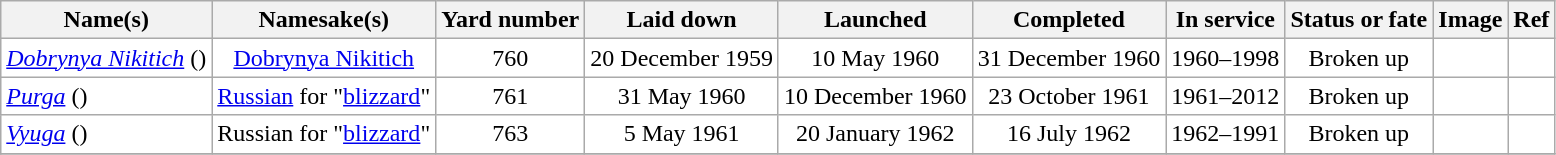<table class="wikitable">
<tr>
<th>Name(s)</th>
<th>Namesake(s)</th>
<th>Yard number</th>
<th>Laid down</th>
<th>Launched</th>
<th>Completed</th>
<th>In service</th>
<th>Status or fate</th>
<th>Image</th>
<th>Ref</th>
</tr>
<tr style="background:#FFFFFF;">
<td align="left"><em><a href='#'>Dobrynya Nikitich</a></em> ()</td>
<td align="center"><a href='#'>Dobrynya Nikitich</a></td>
<td align="center">760</td>
<td align="center">20 December 1959</td>
<td align="center">10 May 1960</td>
<td align="center">31 December 1960</td>
<td align="center">1960–1998</td>
<td align="center">Broken up</td>
<td align="center"></td>
<td align="center"></td>
</tr>
<tr style="background:#FFFFFF;">
<td align="left"><em><a href='#'>Purga</a></em> ()</td>
<td align="center"><a href='#'>Russian</a> for "<a href='#'>blizzard</a>"</td>
<td align="center">761</td>
<td align="center">31 May 1960</td>
<td align="center">10 December 1960</td>
<td align="center">23 October 1961</td>
<td align="center">1961–2012</td>
<td align="center">Broken up</td>
<td align="center"></td>
<td align="center"></td>
</tr>
<tr style="background:#FFFFFF;">
<td align="left"><em><a href='#'>Vyuga</a></em> ()</td>
<td align="center">Russian for "<a href='#'>blizzard</a>"</td>
<td align="center">763</td>
<td align="center">5 May 1961</td>
<td align="center">20 January 1962</td>
<td align="center">16 July 1962</td>
<td align="center">1962–1991</td>
<td align="center">Broken up</td>
<td align="center"></td>
<td align="center"></td>
</tr>
<tr>
</tr>
</table>
